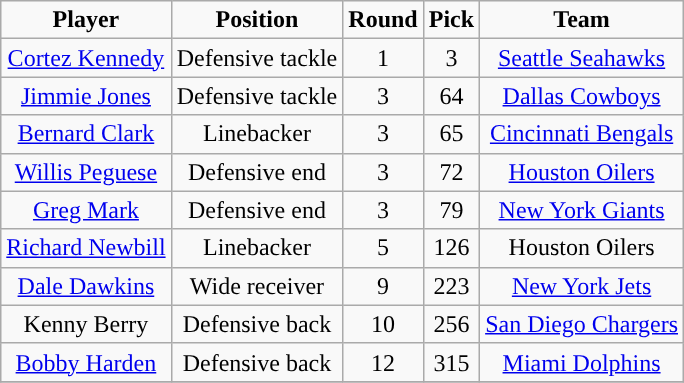<table class="wikitable">
<tr style="text-align:center; ">
<td><strong>Player</strong></td>
<td><strong>Position</strong></td>
<td><strong>Round</strong></td>
<td><strong>Pick</strong></td>
<td><strong>Team</strong></td>
</tr>
<tr align="center" bgcolor="">
<td><a href='#'>Cortez Kennedy</a></td>
<td>Defensive tackle</td>
<td>1</td>
<td>3</td>
<td><a href='#'>Seattle Seahawks</a></td>
</tr>
<tr align="center" bgcolor="">
<td><a href='#'>Jimmie Jones</a></td>
<td>Defensive tackle</td>
<td>3</td>
<td>64</td>
<td><a href='#'>Dallas Cowboys</a></td>
</tr>
<tr align="center" bgcolor="">
<td><a href='#'>Bernard Clark</a></td>
<td>Linebacker</td>
<td>3</td>
<td>65</td>
<td><a href='#'>Cincinnati Bengals</a></td>
</tr>
<tr align="center" bgcolor="">
<td><a href='#'>Willis Peguese</a></td>
<td>Defensive end</td>
<td>3</td>
<td>72</td>
<td><a href='#'>Houston Oilers</a></td>
</tr>
<tr align="center" bgcolor="">
<td><a href='#'>Greg Mark</a></td>
<td>Defensive end</td>
<td>3</td>
<td>79</td>
<td><a href='#'>New York Giants</a></td>
</tr>
<tr align="center" bgcolor="">
<td><a href='#'>Richard Newbill</a></td>
<td>Linebacker</td>
<td>5</td>
<td>126</td>
<td>Houston Oilers</td>
</tr>
<tr align="center" bgcolor="">
<td><a href='#'>Dale Dawkins</a></td>
<td>Wide receiver</td>
<td>9</td>
<td>223</td>
<td><a href='#'>New York Jets</a></td>
</tr>
<tr align="center" bgcolor="">
<td>Kenny Berry</td>
<td>Defensive back</td>
<td>10</td>
<td>256</td>
<td><a href='#'>San Diego Chargers</a></td>
</tr>
<tr align="center" bgcolor="">
<td><a href='#'>Bobby Harden</a></td>
<td>Defensive back</td>
<td>12</td>
<td>315</td>
<td><a href='#'>Miami Dolphins</a></td>
</tr>
<tr align="center" bgcolor="">
</tr>
</table>
